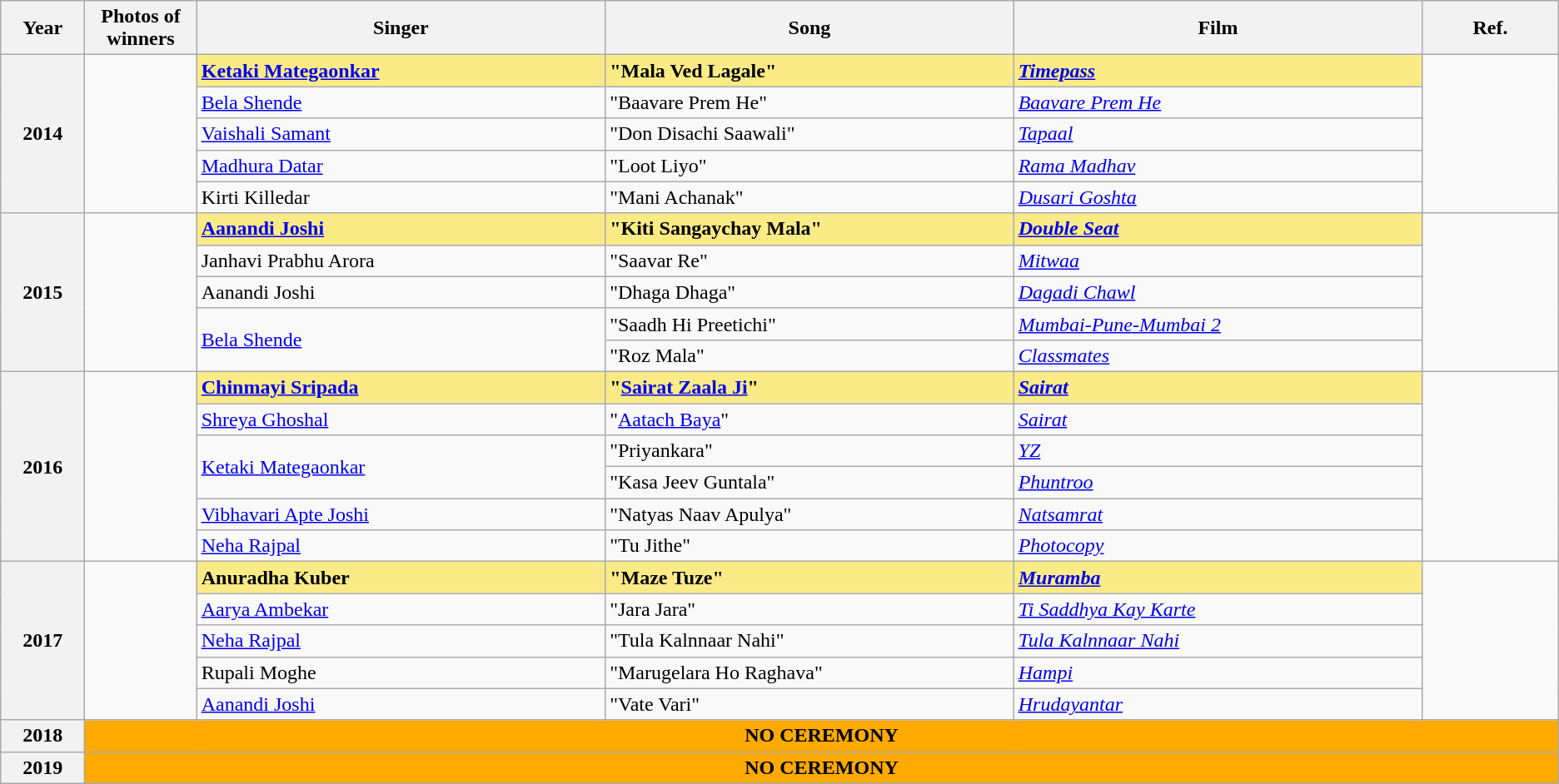<table class="wikitable sortable" style="text-align:left;">
<tr>
<th scope="col" style="width:3%; text-align:center;">Year</th>
<th scope="col" style="width:3%;text-align:center;">Photos of winners</th>
<th scope="col" style="width:15%;text-align:center;">Singer</th>
<th scope="col" style="width:15%;text-align:center;">Song</th>
<th scope="col" style="width:15%;text-align:center;">Film</th>
<th scope="col" style="width:5%;text-align:center;">Ref.</th>
</tr>
<tr>
<th scope="row" rowspan=5 style="text-align:center">2014</th>
<td rowspan=5 style="text-align:center"></td>
<td style="background:#FAEB86;"><strong><a href='#'>Ketaki Mategaonkar</a></strong> </td>
<td style="background:#FAEB86;"><strong>"Mala Ved Lagale"</strong></td>
<td style="background:#FAEB86;"><strong><em><a href='#'>Timepass</a></em></strong></td>
<td rowspan="5"></td>
</tr>
<tr>
<td><a href='#'>Bela Shende</a></td>
<td>"Baavare Prem He"</td>
<td><em><a href='#'>Baavare Prem He</a></em></td>
</tr>
<tr>
<td><a href='#'>Vaishali Samant</a></td>
<td>"Don Disachi Saawali"</td>
<td><em><a href='#'>Tapaal</a></em></td>
</tr>
<tr>
<td><a href='#'>Madhura Datar</a></td>
<td>"Loot Liyo"</td>
<td><em><a href='#'>Rama Madhav</a></em></td>
</tr>
<tr>
<td>Kirti Killedar</td>
<td>"Mani Achanak"</td>
<td><em><a href='#'>Dusari Goshta</a></em></td>
</tr>
<tr>
<th rowspan="5">2015</th>
<td rowspan=5 style="text-align:center"></td>
<td style="background:#FAEB86;"><strong><a href='#'>Aanandi Joshi</a></strong> </td>
<td style="background:#FAEB86;"><strong>"Kiti Sangaychay Mala"</strong></td>
<td style="background:#FAEB86;"><strong><em><a href='#'>Double Seat</a></em></strong></td>
<td rowspan="5"></td>
</tr>
<tr>
<td>Janhavi Prabhu Arora</td>
<td>"Saavar Re"</td>
<td><em><a href='#'>Mitwaa</a></em></td>
</tr>
<tr>
<td>Aanandi Joshi</td>
<td>"Dhaga Dhaga"</td>
<td><em><a href='#'>Dagadi Chawl</a></em></td>
</tr>
<tr>
<td rowspan="2"><a href='#'>Bela Shende</a></td>
<td>"Saadh Hi Preetichi"</td>
<td><em><a href='#'>Mumbai-Pune-Mumbai 2</a></em></td>
</tr>
<tr>
<td>"Roz Mala"</td>
<td><em><a href='#'>Classmates</a></em></td>
</tr>
<tr>
<th scope="row" rowspan=6 style="text-align:center">2016</th>
<td rowspan=6 style="text-align:center"></td>
<td style="background:#FAEB86;"><strong><a href='#'>Chinmayi Sripada</a></strong> </td>
<td style="background:#FAEB86;"><strong>"<a href='#'>Sairat Zaala Ji</a>"</strong></td>
<td style="background:#FAEB86;"><strong><em><a href='#'>Sairat</a></em></strong></td>
<td rowspan="6"></td>
</tr>
<tr>
<td><a href='#'>Shreya Ghoshal</a></td>
<td>"<a href='#'>Aatach Baya</a>"</td>
<td><em><a href='#'>Sairat</a></em></td>
</tr>
<tr>
<td rowspan="2"><a href='#'>Ketaki Mategaonkar</a></td>
<td>"Priyankara"</td>
<td><em><a href='#'>YZ</a></em></td>
</tr>
<tr>
<td>"Kasa Jeev Guntala"</td>
<td><em><a href='#'>Phuntroo</a></em></td>
</tr>
<tr>
<td><a href='#'>Vibhavari Apte Joshi</a></td>
<td>"Natyas Naav Apulya"</td>
<td><em><a href='#'>Natsamrat</a></em></td>
</tr>
<tr>
<td><a href='#'>Neha Rajpal</a></td>
<td>"Tu Jithe"</td>
<td><em><a href='#'>Photocopy</a></em></td>
</tr>
<tr>
<th scope="row" rowspan=5 style="text-align:center">2017</th>
<td rowspan=5 style="text-align:center"></td>
<td style="background:#FAEB86;"><strong>Anuradha Kuber</strong> </td>
<td style="background:#FAEB86;"><strong>"Maze Tuze"</strong></td>
<td style="background:#FAEB86;"><strong><em><a href='#'>Muramba</a></em></strong></td>
<td rowspan="5"></td>
</tr>
<tr>
<td><a href='#'>Aarya Ambekar</a></td>
<td>"Jara Jara"</td>
<td><em><a href='#'>Ti Saddhya Kay Karte</a></em></td>
</tr>
<tr>
<td><a href='#'>Neha Rajpal</a></td>
<td>"Tula Kalnnaar Nahi"</td>
<td><em><a href='#'>Tula Kalnnaar Nahi</a></em></td>
</tr>
<tr>
<td>Rupali Moghe</td>
<td>"Marugelara Ho Raghava"</td>
<td><em><a href='#'>Hampi</a></em></td>
</tr>
<tr>
<td><a href='#'>Aanandi Joshi</a></td>
<td>"Vate Vari"</td>
<td><em><a href='#'>Hrudayantar</a></em></td>
</tr>
<tr>
<th>2018</th>
<td colspan="5" style="background:#FFAA00; text-align:center"><strong>NO CEREMONY</strong></td>
</tr>
<tr>
<th>2019</th>
<td colspan="5" style="background:#FFAA00; text-align:center"><strong>NO CEREMONY</strong></td>
</tr>
</table>
